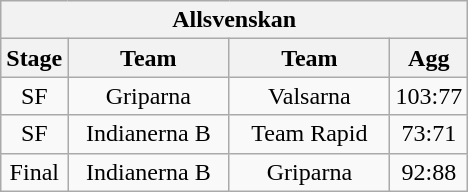<table class="wikitable">
<tr>
<th colspan="4">Allsvenskan</th>
</tr>
<tr>
<th width=20>Stage</th>
<th width=100>Team</th>
<th width=100>Team</th>
<th width=20>Agg</th>
</tr>
<tr align=center>
<td>SF</td>
<td>Griparna</td>
<td>Valsarna</td>
<td>103:77</td>
</tr>
<tr align=center>
<td>SF</td>
<td>Indianerna B</td>
<td>Team Rapid</td>
<td>73:71</td>
</tr>
<tr align=center>
<td>Final</td>
<td>Indianerna B</td>
<td>Griparna</td>
<td>92:88</td>
</tr>
</table>
